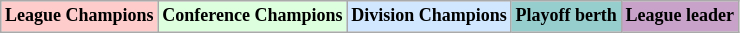<table class="wikitable"  style="text-align:center; font-size:75%;">
<tr>
<td style="background:#fcc;"><strong>League Champions</strong></td>
<td style="background:#dfd;"><strong>Conference Champions</strong></td>
<td style="background:#d0e7ff;"><strong>Division Champions</strong></td>
<td style="background:#96cdcd;"><strong>Playoff berth</strong></td>
<td style="background:#c8a2c8;"><strong>League leader</strong></td>
</tr>
</table>
